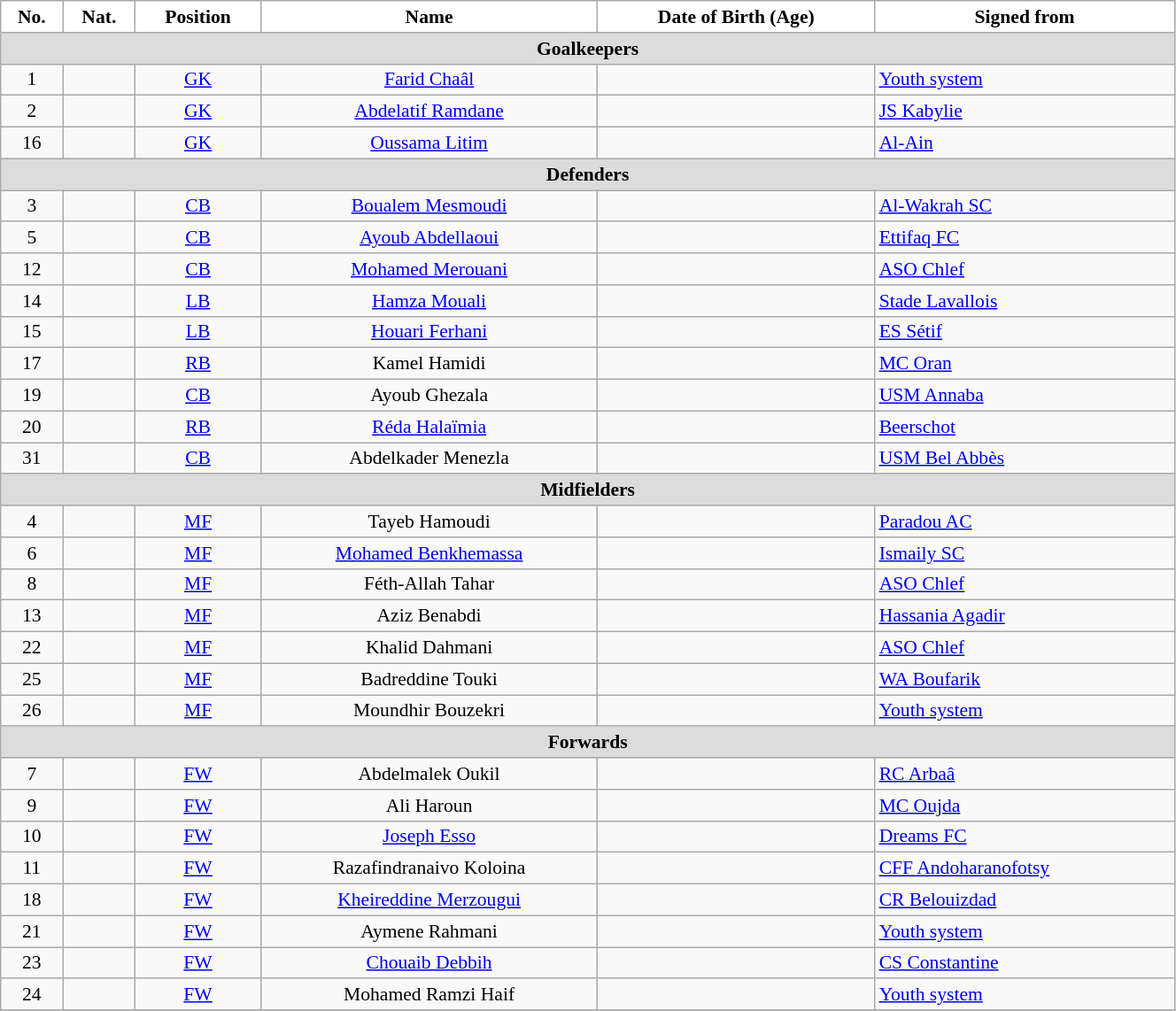<table class="wikitable" style="text-align:center; font-size:90%; width:70%">
<tr>
<th style="background:white; color:black; text-align:center;">No.</th>
<th style="background:white; color:black; text-align:center;">Nat.</th>
<th style="background:white; color:black; text-align:center;">Position</th>
<th style="background:white; color:black; text-align:center;">Name</th>
<th style="background:white; color:black; text-align:center;">Date of Birth (Age)</th>
<th style="background:white; color:black; text-align:center;">Signed from</th>
</tr>
<tr>
<th colspan=10 style="background:#DCDCDC; text-align:center;">Goalkeepers</th>
</tr>
<tr>
<td>1</td>
<td></td>
<td><a href='#'>GK</a></td>
<td><a href='#'>Farid Chaâl</a></td>
<td></td>
<td style="text-align:left"> <a href='#'>Youth system</a></td>
</tr>
<tr>
<td>2</td>
<td></td>
<td><a href='#'>GK</a></td>
<td><a href='#'>Abdelatif Ramdane</a></td>
<td></td>
<td style="text-align:left"> <a href='#'>JS Kabylie</a></td>
</tr>
<tr>
<td>16</td>
<td></td>
<td><a href='#'>GK</a></td>
<td><a href='#'>Oussama Litim</a></td>
<td></td>
<td style="text-align:left"> <a href='#'>Al-Ain</a></td>
</tr>
<tr>
<th colspan=10 style="background:#DCDCDC; text-align:center;">Defenders</th>
</tr>
<tr>
<td>3</td>
<td></td>
<td><a href='#'>CB</a></td>
<td><a href='#'>Boualem Mesmoudi</a></td>
<td></td>
<td style="text-align:left"> <a href='#'>Al-Wakrah SC</a></td>
</tr>
<tr>
<td>5</td>
<td></td>
<td><a href='#'>CB</a></td>
<td><a href='#'>Ayoub Abdellaoui</a></td>
<td></td>
<td style="text-align:left"> <a href='#'>Ettifaq FC</a></td>
</tr>
<tr>
<td>12</td>
<td></td>
<td><a href='#'>CB</a></td>
<td><a href='#'>Mohamed Merouani</a></td>
<td></td>
<td style="text-align:left"> <a href='#'>ASO Chlef</a></td>
</tr>
<tr>
<td>14</td>
<td></td>
<td><a href='#'>LB</a></td>
<td><a href='#'>Hamza Mouali</a></td>
<td></td>
<td style="text-align:left"> <a href='#'>Stade Lavallois</a></td>
</tr>
<tr>
<td>15</td>
<td></td>
<td><a href='#'>LB</a></td>
<td><a href='#'>Houari Ferhani</a></td>
<td></td>
<td style="text-align:left"> <a href='#'>ES Sétif</a></td>
</tr>
<tr>
<td>17</td>
<td></td>
<td><a href='#'>RB</a></td>
<td>Kamel Hamidi</td>
<td></td>
<td style="text-align:left"> <a href='#'>MC Oran</a></td>
</tr>
<tr>
<td>19</td>
<td></td>
<td><a href='#'>CB</a></td>
<td>Ayoub Ghezala</td>
<td></td>
<td style="text-align:left"> <a href='#'>USM Annaba</a></td>
</tr>
<tr>
<td>20</td>
<td></td>
<td><a href='#'>RB</a></td>
<td><a href='#'>Réda Halaïmia</a></td>
<td></td>
<td style="text-align:left"> <a href='#'>Beerschot</a></td>
</tr>
<tr>
<td>31</td>
<td></td>
<td><a href='#'>CB</a></td>
<td>Abdelkader Menezla</td>
<td></td>
<td style="text-align:left"> <a href='#'>USM Bel Abbès</a></td>
</tr>
<tr>
<th colspan=10 style="background:#DCDCDC; text-align:center;">Midfielders</th>
</tr>
<tr>
<td>4</td>
<td></td>
<td><a href='#'>MF</a></td>
<td>Tayeb Hamoudi</td>
<td></td>
<td style="text-align:left"> <a href='#'>Paradou AC</a></td>
</tr>
<tr>
<td>6</td>
<td></td>
<td><a href='#'>MF</a></td>
<td><a href='#'>Mohamed Benkhemassa</a></td>
<td></td>
<td style="text-align:left"> <a href='#'>Ismaily SC</a></td>
</tr>
<tr>
<td>8</td>
<td></td>
<td><a href='#'>MF</a></td>
<td>Féth-Allah Tahar</td>
<td></td>
<td style="text-align:left"> <a href='#'>ASO Chlef</a></td>
</tr>
<tr>
<td>13</td>
<td></td>
<td><a href='#'>MF</a></td>
<td>Aziz Benabdi</td>
<td></td>
<td style="text-align:left"> <a href='#'>Hassania Agadir</a></td>
</tr>
<tr>
<td>22</td>
<td></td>
<td><a href='#'>MF</a></td>
<td>Khalid Dahmani</td>
<td></td>
<td style="text-align:left"> <a href='#'>ASO Chlef</a></td>
</tr>
<tr>
<td>25</td>
<td></td>
<td><a href='#'>MF</a></td>
<td>Badreddine Touki</td>
<td></td>
<td style="text-align:left"> <a href='#'>WA Boufarik</a></td>
</tr>
<tr>
<td>26</td>
<td></td>
<td><a href='#'>MF</a></td>
<td>Moundhir Bouzekri</td>
<td></td>
<td style="text-align:left"> <a href='#'>Youth system</a></td>
</tr>
<tr>
<th colspan=10 style="background:#DCDCDC; text-align:center;">Forwards</th>
</tr>
<tr>
<td>7</td>
<td></td>
<td><a href='#'>FW</a></td>
<td>Abdelmalek Oukil</td>
<td></td>
<td style="text-align:left"> <a href='#'>RC Arbaâ</a></td>
</tr>
<tr>
<td>9</td>
<td></td>
<td><a href='#'>FW</a></td>
<td>Ali Haroun</td>
<td></td>
<td style="text-align:left"> <a href='#'>MC Oujda</a></td>
</tr>
<tr>
<td>10</td>
<td></td>
<td><a href='#'>FW</a></td>
<td><a href='#'>Joseph Esso</a></td>
<td></td>
<td style="text-align:left"> <a href='#'>Dreams FC</a></td>
</tr>
<tr>
<td>11</td>
<td></td>
<td><a href='#'>FW</a></td>
<td>Razafindranaivo Koloina</td>
<td></td>
<td style="text-align:left"> <a href='#'>CFF Andoharanofotsy</a></td>
</tr>
<tr>
<td>18</td>
<td></td>
<td><a href='#'>FW</a></td>
<td><a href='#'>Kheireddine Merzougui</a></td>
<td></td>
<td style="text-align:left"> <a href='#'>CR Belouizdad</a></td>
</tr>
<tr>
<td>21</td>
<td></td>
<td><a href='#'>FW</a></td>
<td>Aymene Rahmani</td>
<td></td>
<td style="text-align:left"> <a href='#'>Youth system</a></td>
</tr>
<tr>
<td>23</td>
<td></td>
<td><a href='#'>FW</a></td>
<td><a href='#'>Chouaib Debbih</a></td>
<td></td>
<td style="text-align:left"> <a href='#'>CS Constantine</a></td>
</tr>
<tr>
<td>24</td>
<td></td>
<td><a href='#'>FW</a></td>
<td>Mohamed Ramzi Haif</td>
<td></td>
<td style="text-align:left"> <a href='#'>Youth system</a></td>
</tr>
<tr>
</tr>
</table>
